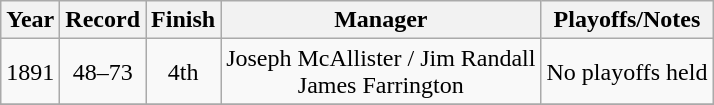<table class="wikitable" style="text-align:center">
<tr>
<th>Year</th>
<th>Record</th>
<th>Finish</th>
<th>Manager</th>
<th>Playoffs/Notes</th>
</tr>
<tr>
<td>1891</td>
<td>48–73</td>
<td>4th</td>
<td>Joseph McAllister / Jim Randall <br> James Farrington</td>
<td>No playoffs held</td>
</tr>
<tr>
</tr>
</table>
